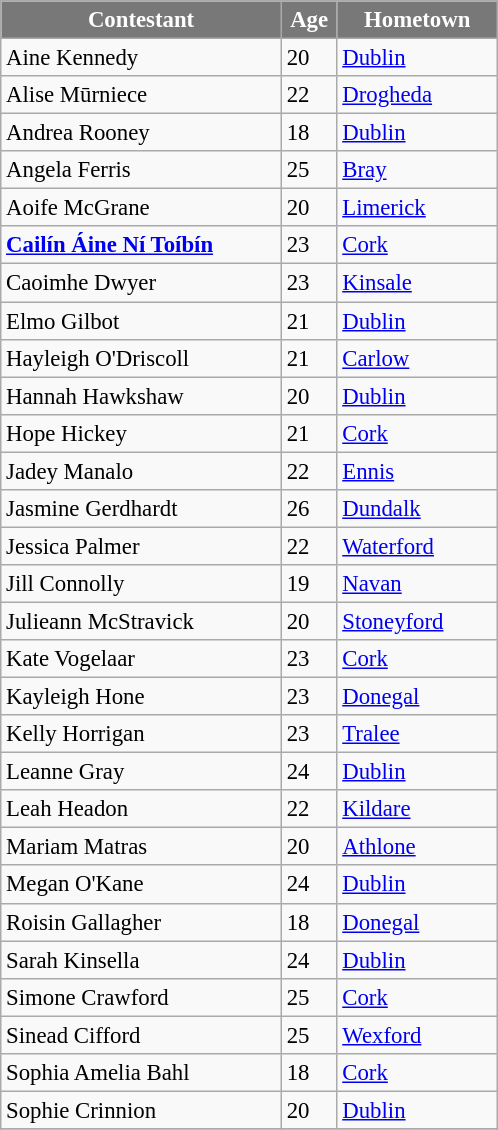<table class="wikitable sortable" style="font-size: 95%;">
<tr>
<th width="180" style="background-color:#787878;color:#FFFFFF;">Contestant</th>
<th width="30" style="background-color:#787878;color:#FFFFFF;">Age</th>
<th width="100" style="background-color:#787878;color:#FFFFFF;">Hometown</th>
</tr>
<tr>
<td>Aine Kennedy</td>
<td>20</td>
<td><a href='#'>Dublin</a></td>
</tr>
<tr>
<td>Alise Mūrniece</td>
<td>22</td>
<td><a href='#'>Drogheda</a></td>
</tr>
<tr>
<td>Andrea Rooney</td>
<td>18</td>
<td><a href='#'>Dublin</a></td>
</tr>
<tr>
<td>Angela Ferris</td>
<td>25</td>
<td><a href='#'>Bray</a></td>
</tr>
<tr>
<td>Aoife McGrane</td>
<td>20</td>
<td><a href='#'>Limerick</a></td>
</tr>
<tr>
<td><strong><a href='#'>Cailín Áine Ní Toíbín</a></strong></td>
<td>23</td>
<td><a href='#'>Cork</a></td>
</tr>
<tr>
<td>Caoimhe Dwyer</td>
<td>23</td>
<td><a href='#'>Kinsale</a></td>
</tr>
<tr>
<td>Elmo Gilbot</td>
<td>21</td>
<td><a href='#'>Dublin</a></td>
</tr>
<tr>
<td>Hayleigh O'Driscoll</td>
<td>21</td>
<td><a href='#'>Carlow</a></td>
</tr>
<tr>
<td>Hannah Hawkshaw</td>
<td>20</td>
<td><a href='#'>Dublin</a></td>
</tr>
<tr>
<td>Hope Hickey</td>
<td>21</td>
<td><a href='#'>Cork</a></td>
</tr>
<tr>
<td>Jadey Manalo</td>
<td>22</td>
<td><a href='#'>Ennis</a></td>
</tr>
<tr>
<td>Jasmine Gerdhardt</td>
<td>26</td>
<td><a href='#'>Dundalk</a></td>
</tr>
<tr>
<td>Jessica Palmer</td>
<td>22</td>
<td><a href='#'>Waterford</a></td>
</tr>
<tr>
<td>Jill Connolly</td>
<td>19</td>
<td><a href='#'>Navan</a></td>
</tr>
<tr>
<td>Julieann McStravick</td>
<td>20</td>
<td><a href='#'>Stoneyford</a></td>
</tr>
<tr>
<td>Kate Vogelaar</td>
<td>23</td>
<td><a href='#'>Cork</a></td>
</tr>
<tr>
<td>Kayleigh Hone</td>
<td>23</td>
<td><a href='#'>Donegal</a></td>
</tr>
<tr>
<td>Kelly Horrigan</td>
<td>23</td>
<td><a href='#'>Tralee</a></td>
</tr>
<tr>
<td>Leanne Gray</td>
<td>24</td>
<td><a href='#'>Dublin</a></td>
</tr>
<tr>
<td>Leah Headon</td>
<td>22</td>
<td><a href='#'>Kildare</a></td>
</tr>
<tr>
<td>Mariam Matras</td>
<td>20</td>
<td><a href='#'>Athlone</a></td>
</tr>
<tr>
<td>Megan O'Kane</td>
<td>24</td>
<td><a href='#'>Dublin</a></td>
</tr>
<tr>
<td>Roisin Gallagher</td>
<td>18</td>
<td><a href='#'>Donegal</a></td>
</tr>
<tr>
<td>Sarah Kinsella</td>
<td>24</td>
<td><a href='#'>Dublin</a></td>
</tr>
<tr>
<td>Simone Crawford</td>
<td>25</td>
<td><a href='#'>Cork</a></td>
</tr>
<tr>
<td>Sinead Cifford</td>
<td>25</td>
<td><a href='#'>Wexford</a></td>
</tr>
<tr>
<td>Sophia Amelia Bahl</td>
<td>18</td>
<td><a href='#'>Cork</a></td>
</tr>
<tr>
<td>Sophie Crinnion</td>
<td>20</td>
<td><a href='#'>Dublin</a></td>
</tr>
<tr>
</tr>
</table>
